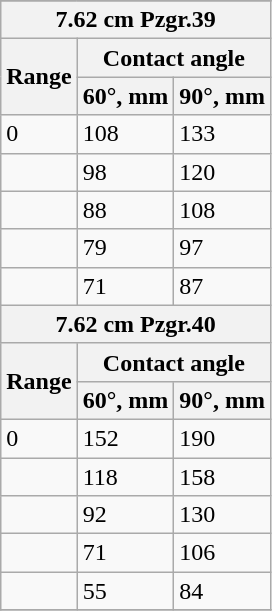<table class="wikitable">
<tr>
</tr>
<tr>
<th colspan="3">7.62 cm Pzgr.39</th>
</tr>
<tr>
<th rowspan=2>Range</th>
<th colspan=2>Contact angle</th>
</tr>
<tr>
<th>60°, mm</th>
<th>90°, mm</th>
</tr>
<tr>
<td>0</td>
<td>108</td>
<td>133</td>
</tr>
<tr>
<td></td>
<td>98</td>
<td>120</td>
</tr>
<tr>
<td></td>
<td>88</td>
<td>108</td>
</tr>
<tr>
<td></td>
<td>79</td>
<td>97</td>
</tr>
<tr>
<td></td>
<td>71</td>
<td>87</td>
</tr>
<tr>
<th colspan="3">7.62 cm Pzgr.40</th>
</tr>
<tr>
<th rowspan=2>Range</th>
<th colspan=2>Contact angle</th>
</tr>
<tr>
<th>60°, mm</th>
<th>90°, mm</th>
</tr>
<tr>
<td>0</td>
<td>152</td>
<td>190</td>
</tr>
<tr>
<td></td>
<td>118</td>
<td>158</td>
</tr>
<tr>
<td></td>
<td>92</td>
<td>130</td>
</tr>
<tr>
<td></td>
<td>71</td>
<td>106</td>
</tr>
<tr>
<td></td>
<td>55</td>
<td>84</td>
</tr>
<tr>
</tr>
</table>
